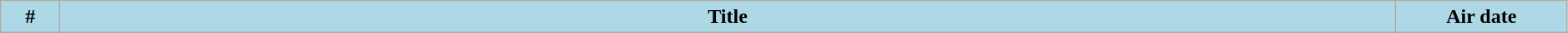<table class="wikitable plainrowheaders" style="width:99%; background:#fff;">
<tr>
<th style="background:#add8e6; width:40px;">#</th>
<th style="background: #add8e6;">Title</th>
<th style="background:#add8e6; width:130px;">Air date<br>


























































</th>
</tr>
</table>
